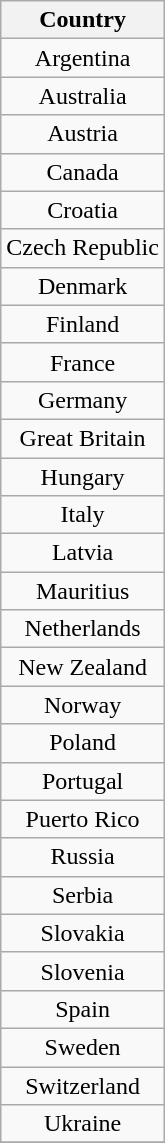<table class="wikitable" style="text-align:center">
<tr>
<th>Country</th>
</tr>
<tr>
<td>Argentina</td>
</tr>
<tr>
<td>Australia</td>
</tr>
<tr>
<td>Austria</td>
</tr>
<tr>
<td>Canada</td>
</tr>
<tr>
<td>Croatia</td>
</tr>
<tr>
<td>Czech Republic</td>
</tr>
<tr>
<td>Denmark</td>
</tr>
<tr>
<td>Finland</td>
</tr>
<tr>
<td>France</td>
</tr>
<tr>
<td>Germany</td>
</tr>
<tr>
<td>Great Britain</td>
</tr>
<tr>
<td>Hungary</td>
</tr>
<tr>
<td>Italy</td>
</tr>
<tr>
<td>Latvia</td>
</tr>
<tr>
<td>Mauritius</td>
</tr>
<tr>
<td>Netherlands</td>
</tr>
<tr>
<td>New Zealand</td>
</tr>
<tr>
<td>Norway</td>
</tr>
<tr>
<td>Poland</td>
</tr>
<tr>
<td>Portugal</td>
</tr>
<tr>
<td>Puerto Rico</td>
</tr>
<tr>
<td>Russia</td>
</tr>
<tr>
<td>Serbia</td>
</tr>
<tr>
<td>Slovakia</td>
</tr>
<tr>
<td>Slovenia</td>
</tr>
<tr>
<td>Spain</td>
</tr>
<tr>
<td>Sweden</td>
</tr>
<tr>
<td>Switzerland</td>
</tr>
<tr>
<td>Ukraine</td>
</tr>
<tr>
</tr>
</table>
